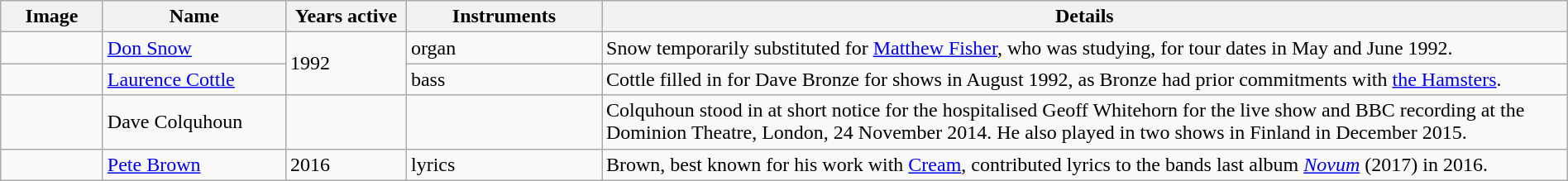<table class="wikitable" border="1" width=100%>
<tr>
<th width="75">Image</th>
<th width="140">Name</th>
<th width="90">Years active</th>
<th width="150">Instruments</th>
<th>Details</th>
</tr>
<tr>
<td></td>
<td><a href='#'>Don Snow</a></td>
<td rowspan="2">1992 </td>
<td>organ</td>
<td>Snow temporarily substituted for <a href='#'>Matthew Fisher</a>, who was studying, for tour dates in May and June 1992.</td>
</tr>
<tr>
<td></td>
<td><a href='#'>Laurence Cottle</a></td>
<td>bass</td>
<td>Cottle filled in for Dave Bronze for shows in August 1992, as Bronze had prior commitments with <a href='#'>the Hamsters</a>.</td>
</tr>
<tr>
<td></td>
<td>Dave Colquhoun</td>
<td></td>
<td></td>
<td>Colquhoun stood in at short notice for the hospitalised Geoff Whitehorn for the live show and BBC recording at the Dominion Theatre, London, 24 November 2014.  He also played in two shows in Finland in December 2015.</td>
</tr>
<tr>
<td></td>
<td><a href='#'>Pete Brown</a></td>
<td>2016 </td>
<td>lyrics</td>
<td>Brown, best known for his work with <a href='#'>Cream</a>, contributed lyrics to the bands last album <em><a href='#'>Novum</a></em> (2017) in 2016.</td>
</tr>
</table>
